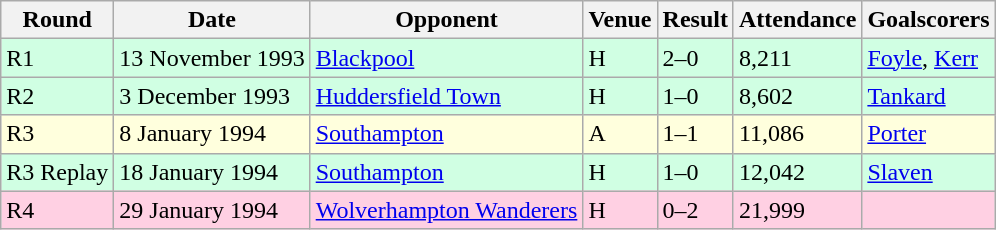<table class="wikitable">
<tr>
<th>Round</th>
<th>Date</th>
<th>Opponent</th>
<th>Venue</th>
<th>Result</th>
<th>Attendance</th>
<th>Goalscorers</th>
</tr>
<tr style="background-color: #d0ffe3;">
<td>R1</td>
<td>13 November 1993</td>
<td><a href='#'>Blackpool</a></td>
<td>H</td>
<td>2–0</td>
<td>8,211</td>
<td><a href='#'>Foyle</a>, <a href='#'>Kerr</a></td>
</tr>
<tr style="background-color: #d0ffe3;">
<td>R2</td>
<td>3 December 1993</td>
<td><a href='#'>Huddersfield Town</a></td>
<td>H</td>
<td>1–0</td>
<td>8,602</td>
<td><a href='#'>Tankard</a></td>
</tr>
<tr style="background-color: #ffffdd;">
<td>R3</td>
<td>8 January 1994</td>
<td><a href='#'>Southampton</a></td>
<td>A</td>
<td>1–1</td>
<td>11,086</td>
<td><a href='#'>Porter</a></td>
</tr>
<tr style="background-color: #d0ffe3;">
<td>R3 Replay</td>
<td>18 January 1994</td>
<td><a href='#'>Southampton</a></td>
<td>H</td>
<td>1–0</td>
<td>12,042</td>
<td><a href='#'>Slaven</a></td>
</tr>
<tr style="background-color: #ffd0e3;">
<td>R4</td>
<td>29 January 1994</td>
<td><a href='#'>Wolverhampton Wanderers</a></td>
<td>H</td>
<td>0–2</td>
<td>21,999</td>
<td></td>
</tr>
</table>
